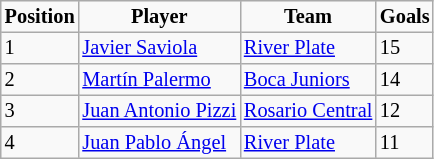<table border="2" cellpadding="2" cellspacing="0" style="margin: 0; background: #f9f9f9; border: 1px #aaa solid; border-collapse: collapse; font-size: 85%;">
<tr>
<th>Position</th>
<th>Player</th>
<th>Team</th>
<th>Goals</th>
</tr>
<tr>
<td>1</td>
<td><a href='#'>Javier Saviola</a></td>
<td><a href='#'>River Plate</a></td>
<td>15</td>
</tr>
<tr>
<td>2</td>
<td><a href='#'>Martín Palermo</a></td>
<td><a href='#'>Boca Juniors</a></td>
<td>14</td>
</tr>
<tr>
<td>3</td>
<td><a href='#'>Juan Antonio Pizzi</a></td>
<td><a href='#'>Rosario Central</a></td>
<td>12</td>
</tr>
<tr>
<td>4</td>
<td><a href='#'>Juan Pablo Ángel</a></td>
<td><a href='#'>River Plate</a></td>
<td>11</td>
</tr>
</table>
